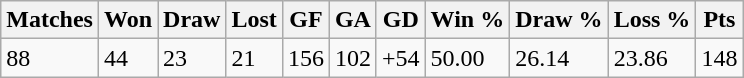<table class="wikitable">
<tr>
<th>Matches</th>
<th>Won</th>
<th>Draw</th>
<th>Lost</th>
<th>GF</th>
<th>GA</th>
<th>GD</th>
<th>Win %</th>
<th>Draw %</th>
<th>Loss %</th>
<th>Pts</th>
</tr>
<tr>
<td>88</td>
<td>44</td>
<td>23</td>
<td>21</td>
<td>156</td>
<td>102</td>
<td>+54</td>
<td>50.00</td>
<td>26.14</td>
<td>23.86</td>
<td>148</td>
</tr>
</table>
